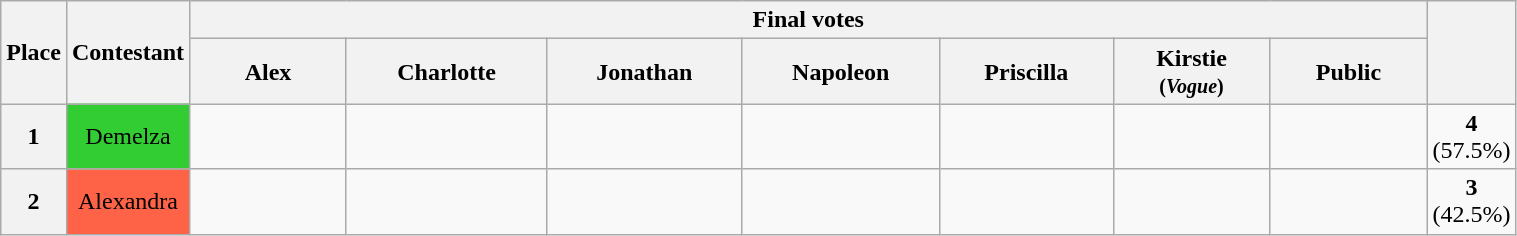<table class="wikitable" style="font-size:100%; width:80%; text-align: center;">
<tr>
<th style="width:3%;" rowspan="2">Place</th>
<th style="width:5%;" rowspan="2">Contestant</th>
<th colspan="7">Final votes</th>
<th style="width:5%;" rowspan="2"></th>
</tr>
<tr>
<th width="50">Alex<br><small></small></th>
<th width="50">Charlotte<br><small></small></th>
<th width="50">Jonathan<br><small></small></th>
<th width="50">Napoleon<br><small></small></th>
<th width="50">Priscilla<br><small></small></th>
<th width="50">Kirstie <br><small>(<em>Vogue</em>)</small></th>
<th width="50">Public</th>
</tr>
<tr>
<th>1</th>
<td bgcolor="limegreen" style="text-align:center;">Demelza</td>
<td></td>
<td></td>
<td></td>
<td></td>
<td></td>
<td></td>
<td></td>
<td><strong>4</strong> (57.5%)</td>
</tr>
<tr>
<th>2</th>
<td bgcolor="tomato" style="text-align:center;">Alexandra</td>
<td></td>
<td></td>
<td></td>
<td></td>
<td></td>
<td></td>
<td></td>
<td><strong>3</strong> (42.5%)</td>
</tr>
</table>
